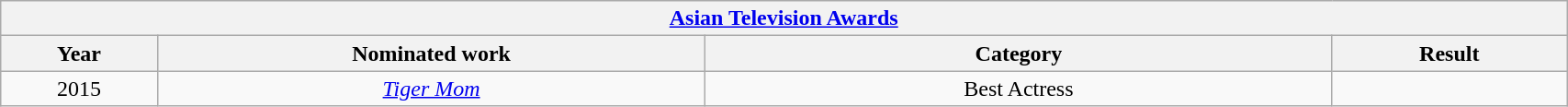<table width="90%" class="wikitable sortable">
<tr>
<th colspan="4" align="center"><a href='#'>Asian Television Awards</a></th>
</tr>
<tr>
<th width="10%">Year</th>
<th width="35%">Nominated work</th>
<th width="40%">Category</th>
<th width="15%">Result</th>
</tr>
<tr>
<td align="center">2015</td>
<td align="center"><em><a href='#'>Tiger Mom</a></em></td>
<td align="center">Best Actress</td>
<td></td>
</tr>
</table>
